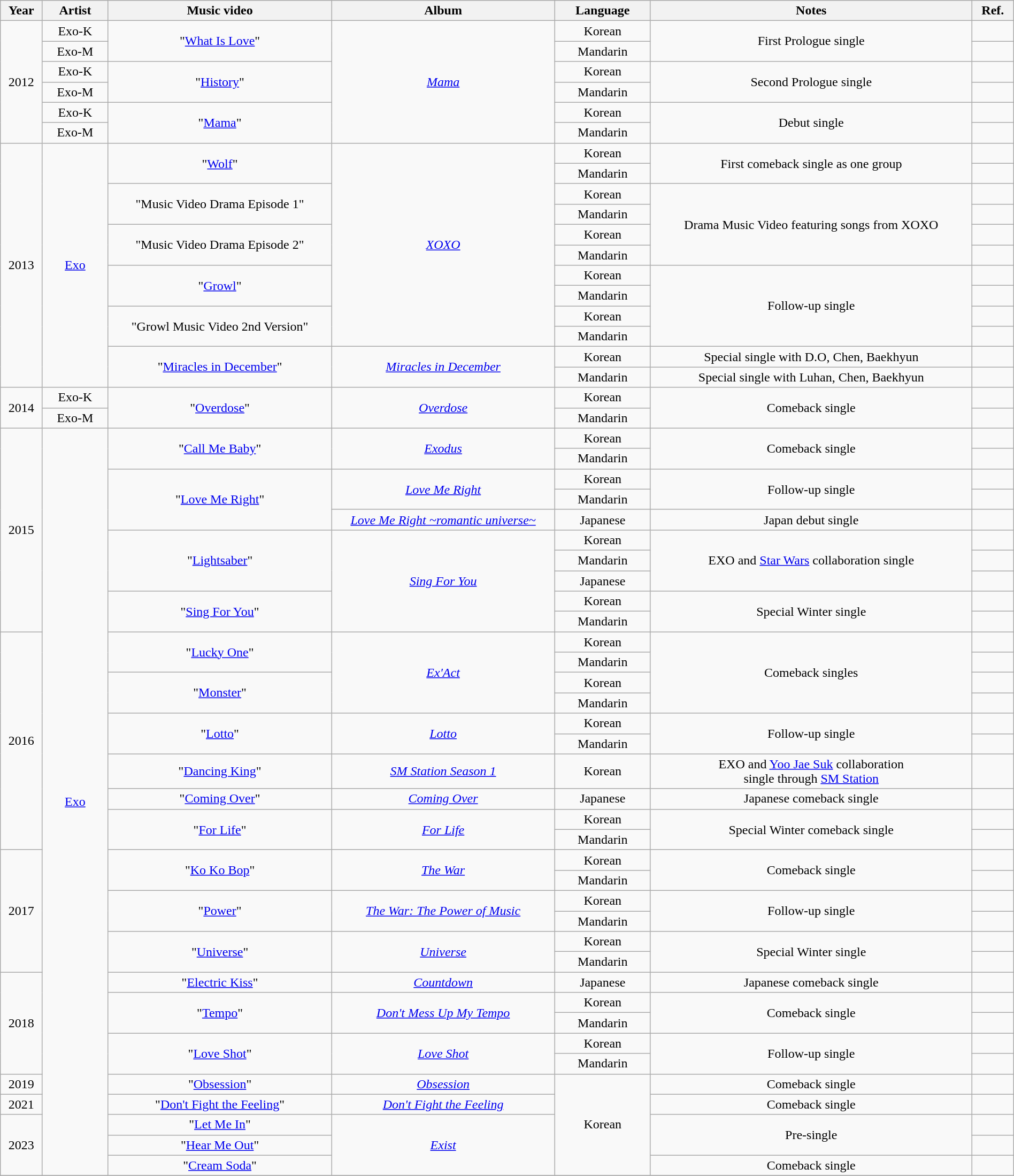<table class="wikitable sortable plainrowheaders" style="text-align:center; width:100%">
<tr>
<th scope="col" width="35">Year</th>
<th scope="col" width="60">Artist</th>
<th scope="col" width="220">Music video</th>
<th scope="col" width="220">Album</th>
<th scope="col" width="90">Language</th>
<th scope="col" width="320" class="unsortable">Notes</th>
<th scope="col" width="35" class="unsortable">Ref.</th>
</tr>
<tr>
<td rowspan="6">2012</td>
<td>Exo-K</td>
<td rowspan="2">"<a href='#'>What Is Love</a>"</td>
<td rowspan="6"><em><a href='#'>Mama</a></em></td>
<td>Korean</td>
<td rowspan="2">First Prologue single</td>
<td></td>
</tr>
<tr>
<td>Exo-M</td>
<td>Mandarin</td>
<td></td>
</tr>
<tr>
<td>Exo-K</td>
<td rowspan="2">"<a href='#'>History</a>"</td>
<td>Korean</td>
<td rowspan="2">Second Prologue single</td>
<td></td>
</tr>
<tr>
<td>Exo-M</td>
<td>Mandarin</td>
<td></td>
</tr>
<tr>
<td>Exo-K</td>
<td rowspan="2">"<a href='#'>Mama</a>"</td>
<td>Korean</td>
<td rowspan="2">Debut single</td>
<td></td>
</tr>
<tr>
<td>Exo-M</td>
<td>Mandarin</td>
<td></td>
</tr>
<tr>
<td rowspan="12">2013</td>
<td rowspan="12"><a href='#'>Exo</a></td>
<td rowspan="2">"<a href='#'>Wolf</a>"</td>
<td rowspan="10"><em><a href='#'>XOXO</a></em></td>
<td>Korean</td>
<td rowspan="2">First comeback single as one group</td>
<td></td>
</tr>
<tr>
<td>Mandarin</td>
<td></td>
</tr>
<tr>
<td rowspan="2">"Music Video Drama Episode 1"</td>
<td>Korean</td>
<td rowspan="4">Drama Music Video featuring songs from XOXO</td>
<td></td>
</tr>
<tr>
<td>Mandarin</td>
<td></td>
</tr>
<tr>
<td rowspan="2">"Music Video Drama Episode 2"</td>
<td>Korean</td>
<td></td>
</tr>
<tr>
<td>Mandarin</td>
<td></td>
</tr>
<tr>
<td rowspan="2">"<a href='#'>Growl</a>"</td>
<td>Korean</td>
<td rowspan="4">Follow-up single</td>
<td></td>
</tr>
<tr>
<td>Mandarin</td>
<td></td>
</tr>
<tr>
<td rowspan="2">"Growl Music Video 2nd Version"</td>
<td>Korean</td>
<td></td>
</tr>
<tr>
<td>Mandarin</td>
<td></td>
</tr>
<tr>
<td rowspan="2">"<a href='#'>Miracles in December</a>"</td>
<td rowspan="2"><em><a href='#'>Miracles in December</a></em></td>
<td>Korean</td>
<td>Special single with D.O, Chen, Baekhyun</td>
<td></td>
</tr>
<tr>
<td>Mandarin</td>
<td>Special single with Luhan, Chen, Baekhyun</td>
<td></td>
</tr>
<tr>
<td rowspan="2">2014</td>
<td>Exo-K</td>
<td rowspan="2">"<a href='#'>Overdose</a>"</td>
<td rowspan="2"><em><a href='#'>Overdose</a></em></td>
<td>Korean</td>
<td rowspan="2">Comeback single</td>
<td></td>
</tr>
<tr>
<td>Exo-M</td>
<td>Mandarin</td>
<td></td>
</tr>
<tr>
<td rowspan="10">2015</td>
<td rowspan="36"><a href='#'>Exo</a></td>
<td rowspan="2">"<a href='#'>Call Me Baby</a>"</td>
<td rowspan="2"><em><a href='#'>Exodus</a></em></td>
<td>Korean</td>
<td rowspan="2">Comeback single</td>
<td></td>
</tr>
<tr>
<td>Mandarin</td>
<td></td>
</tr>
<tr>
<td rowspan="3">"<a href='#'>Love Me Right</a>"</td>
<td rowspan="2"><em><a href='#'>Love Me Right</a></em></td>
<td>Korean</td>
<td rowspan="2">Follow-up single</td>
<td></td>
</tr>
<tr>
<td>Mandarin</td>
<td></td>
</tr>
<tr>
<td><em><a href='#'>Love Me Right ~romantic universe~</a></em></td>
<td>Japanese</td>
<td>Japan debut single</td>
<td></td>
</tr>
<tr>
<td rowspan="3">"<a href='#'>Lightsaber</a>"</td>
<td rowspan="5"><em><a href='#'>Sing For You</a></em></td>
<td>Korean</td>
<td rowspan="3">EXO and <a href='#'>Star Wars</a> collaboration single</td>
<td></td>
</tr>
<tr>
<td>Mandarin</td>
<td></td>
</tr>
<tr>
<td>Japanese</td>
<td></td>
</tr>
<tr>
<td rowspan="2">"<a href='#'>Sing For You</a>"</td>
<td>Korean</td>
<td rowspan="2">Special Winter single</td>
<td></td>
</tr>
<tr>
<td>Mandarin</td>
<td></td>
</tr>
<tr>
<td rowspan="10">2016</td>
<td rowspan="2">"<a href='#'>Lucky One</a>"</td>
<td rowspan="4"><em><a href='#'>Ex'Act</a></em></td>
<td>Korean</td>
<td rowspan="4">Comeback singles</td>
<td></td>
</tr>
<tr>
<td>Mandarin</td>
<td></td>
</tr>
<tr>
<td rowspan="2">"<a href='#'>Monster</a>"</td>
<td>Korean</td>
<td></td>
</tr>
<tr>
<td>Mandarin</td>
<td></td>
</tr>
<tr>
<td rowspan="2">"<a href='#'>Lotto</a>"</td>
<td rowspan="2"><em><a href='#'>Lotto</a></em></td>
<td>Korean</td>
<td rowspan="2">Follow-up single</td>
<td></td>
</tr>
<tr>
<td>Mandarin</td>
<td></td>
</tr>
<tr>
<td>"<a href='#'>Dancing King</a>"</td>
<td><a href='#'><em>SM Station Season 1</em></a></td>
<td>Korean</td>
<td>EXO and <a href='#'>Yoo Jae Suk</a> collaboration<br>single through <a href='#'>SM Station</a></td>
<td></td>
</tr>
<tr>
<td>"<a href='#'>Coming Over</a>"</td>
<td><em><a href='#'>Coming Over</a></em></td>
<td>Japanese</td>
<td>Japanese comeback single</td>
<td></td>
</tr>
<tr>
<td rowspan="2">"<a href='#'>For Life</a>"</td>
<td rowspan="2"><a href='#'><em>For Life</em></a></td>
<td>Korean</td>
<td rowspan="2">Special Winter comeback single</td>
<td></td>
</tr>
<tr>
<td>Mandarin</td>
<td></td>
</tr>
<tr>
<td rowspan="6">2017</td>
<td rowspan="2">"<a href='#'>Ko Ko Bop</a>"</td>
<td rowspan="2"><em><a href='#'>The War</a></em></td>
<td>Korean</td>
<td rowspan="2">Comeback single</td>
<td></td>
</tr>
<tr>
<td>Mandarin</td>
<td></td>
</tr>
<tr>
<td rowspan="2">"<a href='#'>Power</a>"</td>
<td rowspan="2"><a href='#'><em>The War: The Power of Music</em></a></td>
<td>Korean</td>
<td rowspan="2">Follow-up single</td>
<td></td>
</tr>
<tr>
<td>Mandarin</td>
<td></td>
</tr>
<tr>
<td rowspan="2">"<a href='#'>Universe</a>"</td>
<td rowspan="2"><em><a href='#'>Universe</a></em></td>
<td>Korean</td>
<td rowspan="2">Special Winter single</td>
<td></td>
</tr>
<tr>
<td>Mandarin</td>
<td></td>
</tr>
<tr>
<td rowspan="5">2018</td>
<td>"<a href='#'>Electric Kiss</a>"</td>
<td><em><a href='#'>Countdown</a></em></td>
<td>Japanese</td>
<td>Japanese comeback single</td>
<td></td>
</tr>
<tr>
<td rowspan="2">"<a href='#'>Tempo</a>"</td>
<td rowspan="2"><em><a href='#'>Don't Mess Up My Tempo</a></em></td>
<td>Korean</td>
<td rowspan="2">Comeback single</td>
<td></td>
</tr>
<tr>
<td>Mandarin</td>
<td></td>
</tr>
<tr>
<td rowspan="2">"<a href='#'>Love Shot</a>"</td>
<td rowspan="2"><em><a href='#'>Love Shot</a></em></td>
<td>Korean</td>
<td rowspan="2">Follow-up single</td>
<td></td>
</tr>
<tr>
<td>Mandarin</td>
<td></td>
</tr>
<tr>
<td>2019</td>
<td>"<a href='#'>Obsession</a>"</td>
<td><em><a href='#'>Obsession</a></em></td>
<td rowspan="5">Korean</td>
<td>Comeback single</td>
<td></td>
</tr>
<tr>
<td>2021</td>
<td>"<a href='#'>Don't Fight the Feeling</a>"</td>
<td><em><a href='#'>Don't Fight the Feeling</a></em></td>
<td>Comeback single</td>
<td></td>
</tr>
<tr>
<td rowspan="3">2023</td>
<td>"<a href='#'>Let Me In</a>"</td>
<td rowspan="3"><em><a href='#'>Exist</a></em></td>
<td rowspan="2">Pre-single</td>
<td></td>
</tr>
<tr>
<td>"<a href='#'>Hear Me Out</a>"</td>
<td></td>
</tr>
<tr>
<td>"<a href='#'>Cream Soda</a>"</td>
<td>Comeback single</td>
<td></td>
</tr>
<tr>
</tr>
</table>
